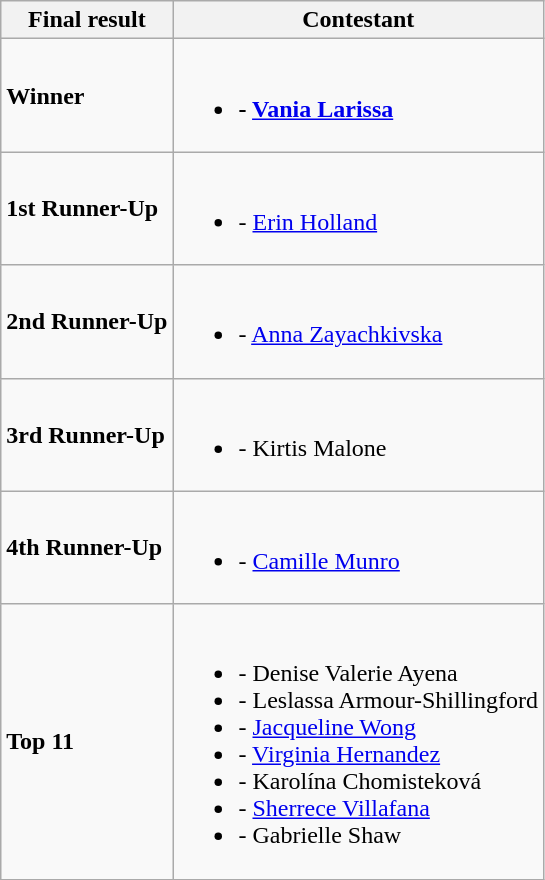<table class="wikitable">
<tr>
<th>Final result</th>
<th>Contestant</th>
</tr>
<tr>
<td><strong>Winner</strong></td>
<td><br><ul><li><strong> - <a href='#'>Vania Larissa</a></strong></li></ul></td>
</tr>
<tr>
<td><strong>1st Runner-Up</strong></td>
<td><br><ul><li> - <a href='#'>Erin Holland</a></li></ul></td>
</tr>
<tr>
<td><strong>2nd Runner-Up</strong></td>
<td><br><ul><li> - <a href='#'>Anna Zayachkivska</a></li></ul></td>
</tr>
<tr>
<td><strong>3rd Runner-Up</strong></td>
<td><br><ul><li> - Kirtis Malone</li></ul></td>
</tr>
<tr>
<td><strong>4th Runner-Up</strong></td>
<td><br><ul><li> - <a href='#'>Camille Munro</a></li></ul></td>
</tr>
<tr>
<td><strong>Top 11</strong></td>
<td><br><ul><li> - Denise Valerie Ayena</li><li> - Leslassa Armour-Shillingford</li><li> - <a href='#'>Jacqueline Wong</a></li><li> - <a href='#'>Virginia Hernandez</a></li><li> - Karolína Chomisteková</li><li> - <a href='#'>Sherrece Villafana</a></li><li> - Gabrielle Shaw</li></ul></td>
</tr>
</table>
